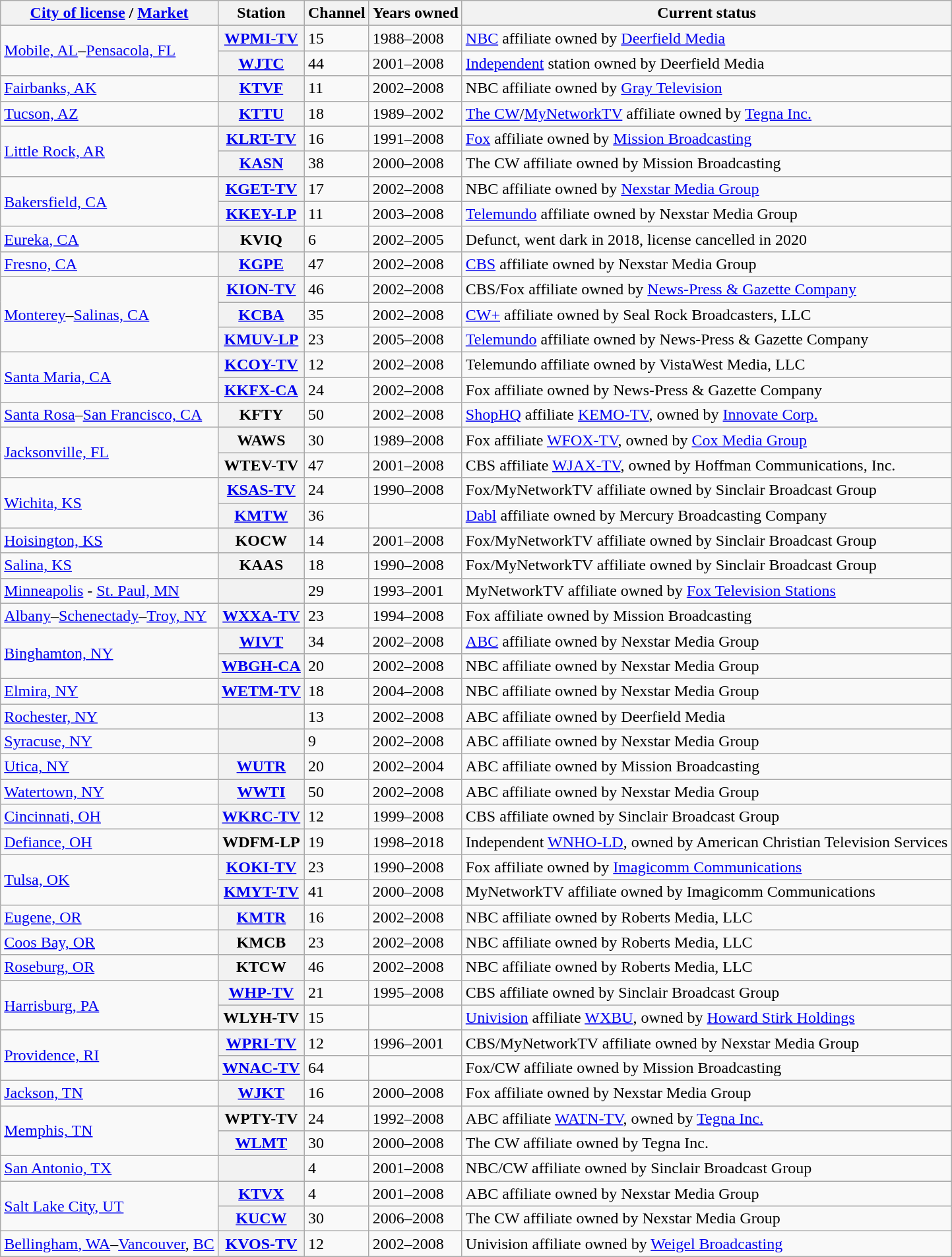<table class="wikitable">
<tr>
<th><a href='#'>City of license</a> / <a href='#'>Market</a></th>
<th>Station</th>
<th>Channel</th>
<th>Years owned</th>
<th>Current status</th>
</tr>
<tr>
<td rowspan="2"><a href='#'>Mobile, AL</a>–<a href='#'>Pensacola, FL</a></td>
<th><a href='#'>WPMI-TV</a></th>
<td>15</td>
<td>1988–2008</td>
<td><a href='#'>NBC</a> affiliate owned by <a href='#'>Deerfield Media</a></td>
</tr>
<tr>
<th><a href='#'>WJTC</a></th>
<td>44</td>
<td>2001–2008</td>
<td><a href='#'>Independent</a> station owned by Deerfield Media</td>
</tr>
<tr>
<td><a href='#'>Fairbanks, AK</a></td>
<th><a href='#'>KTVF</a></th>
<td>11</td>
<td>2002–2008</td>
<td>NBC affiliate owned by <a href='#'>Gray Television</a></td>
</tr>
<tr>
<td><a href='#'>Tucson, AZ</a></td>
<th><a href='#'>KTTU</a></th>
<td>18</td>
<td>1989–2002</td>
<td><a href='#'>The CW</a>/<a href='#'>MyNetworkTV</a> affiliate owned by <a href='#'>Tegna Inc.</a></td>
</tr>
<tr>
<td rowspan="2"><a href='#'>Little Rock, AR</a></td>
<th><a href='#'>KLRT-TV</a></th>
<td>16</td>
<td>1991–2008</td>
<td><a href='#'>Fox</a> affiliate owned by <a href='#'>Mission Broadcasting</a></td>
</tr>
<tr>
<th><a href='#'>KASN</a></th>
<td>38</td>
<td>2000–2008</td>
<td>The CW affiliate owned by Mission Broadcasting</td>
</tr>
<tr>
<td rowspan="2"><a href='#'>Bakersfield, CA</a></td>
<th><a href='#'>KGET-TV</a></th>
<td>17</td>
<td>2002–2008</td>
<td>NBC affiliate owned by <a href='#'>Nexstar Media Group</a></td>
</tr>
<tr>
<th><a href='#'>KKEY-LP</a></th>
<td>11</td>
<td>2003–2008</td>
<td><a href='#'>Telemundo</a> affiliate owned by Nexstar Media Group</td>
</tr>
<tr>
<td><a href='#'>Eureka, CA</a></td>
<th>KVIQ</th>
<td>6</td>
<td>2002–2005</td>
<td>Defunct, went dark in 2018, license cancelled in 2020</td>
</tr>
<tr>
<td><a href='#'>Fresno, CA</a></td>
<th><a href='#'>KGPE</a></th>
<td>47</td>
<td>2002–2008</td>
<td><a href='#'>CBS</a> affiliate owned by Nexstar Media Group</td>
</tr>
<tr>
<td rowspan="3"><a href='#'>Monterey</a>–<a href='#'>Salinas, CA</a></td>
<th><a href='#'>KION-TV</a></th>
<td>46</td>
<td>2002–2008</td>
<td>CBS/Fox affiliate owned by <a href='#'>News-Press & Gazette Company</a></td>
</tr>
<tr>
<th><a href='#'>KCBA</a></th>
<td>35</td>
<td>2002–2008</td>
<td><a href='#'>CW+</a> affiliate owned by Seal Rock Broadcasters, LLC</td>
</tr>
<tr>
<th><a href='#'>KMUV-LP</a></th>
<td>23</td>
<td>2005–2008</td>
<td><a href='#'>Telemundo</a> affiliate owned by News-Press & Gazette Company</td>
</tr>
<tr>
<td rowspan="2"><a href='#'>Santa Maria, CA</a></td>
<th><a href='#'>KCOY-TV</a></th>
<td>12</td>
<td>2002–2008</td>
<td>Telemundo affiliate owned by VistaWest Media, LLC</td>
</tr>
<tr>
<th><a href='#'>KKFX-CA</a></th>
<td>24</td>
<td>2002–2008</td>
<td>Fox affiliate owned by News-Press & Gazette Company</td>
</tr>
<tr>
<td><a href='#'>Santa Rosa</a>–<a href='#'>San Francisco, CA</a></td>
<th>KFTY</th>
<td>50</td>
<td>2002–2008</td>
<td><a href='#'>ShopHQ</a> affiliate <a href='#'>KEMO-TV</a>, owned by <a href='#'>Innovate Corp.</a></td>
</tr>
<tr>
<td rowspan="2"><a href='#'>Jacksonville, FL</a></td>
<th>WAWS</th>
<td>30</td>
<td>1989–2008</td>
<td>Fox affiliate <a href='#'>WFOX-TV</a>, owned by <a href='#'>Cox Media Group</a></td>
</tr>
<tr>
<th>WTEV-TV</th>
<td>47</td>
<td>2001–2008</td>
<td>CBS affiliate <a href='#'>WJAX-TV</a>, owned by Hoffman Communications, Inc.</td>
</tr>
<tr>
<td rowspan="2"><a href='#'>Wichita, KS</a></td>
<th><a href='#'>KSAS-TV</a></th>
<td>24</td>
<td>1990–2008</td>
<td>Fox/MyNetworkTV affiliate owned by Sinclair Broadcast Group</td>
</tr>
<tr>
<th><a href='#'>KMTW</a></th>
<td>36</td>
<td></td>
<td><a href='#'>Dabl</a> affiliate owned by Mercury Broadcasting Company</td>
</tr>
<tr>
<td><a href='#'>Hoisington, KS</a></td>
<th>KOCW</th>
<td>14</td>
<td>2001–2008</td>
<td>Fox/MyNetworkTV affiliate owned by Sinclair Broadcast Group</td>
</tr>
<tr>
<td><a href='#'>Salina, KS</a></td>
<th>KAAS</th>
<td>18</td>
<td>1990–2008</td>
<td>Fox/MyNetworkTV affiliate owned by Sinclair Broadcast Group</td>
</tr>
<tr>
<td><a href='#'>Minneapolis</a> - <a href='#'>St. Paul, MN</a></td>
<th></th>
<td>29</td>
<td>1993–2001</td>
<td>MyNetworkTV affiliate owned by <a href='#'>Fox Television Stations</a></td>
</tr>
<tr>
<td><a href='#'>Albany</a>–<a href='#'>Schenectady</a>–<a href='#'>Troy, NY</a></td>
<th><a href='#'>WXXA-TV</a></th>
<td>23</td>
<td>1994–2008</td>
<td>Fox affiliate owned by Mission Broadcasting</td>
</tr>
<tr>
<td rowspan="2"><a href='#'>Binghamton, NY</a></td>
<th><a href='#'>WIVT</a></th>
<td>34</td>
<td>2002–2008</td>
<td><a href='#'>ABC</a> affiliate owned by Nexstar Media Group</td>
</tr>
<tr>
<th><a href='#'>WBGH-CA</a></th>
<td>20</td>
<td>2002–2008</td>
<td>NBC affiliate owned by Nexstar Media Group</td>
</tr>
<tr>
<td><a href='#'>Elmira, NY</a></td>
<th><a href='#'>WETM-TV</a></th>
<td>18</td>
<td>2004–2008</td>
<td>NBC affiliate owned by Nexstar Media Group</td>
</tr>
<tr>
<td><a href='#'>Rochester, NY</a></td>
<th></th>
<td>13</td>
<td>2002–2008</td>
<td>ABC affiliate owned by Deerfield Media</td>
</tr>
<tr>
<td><a href='#'>Syracuse, NY</a></td>
<th></th>
<td>9</td>
<td>2002–2008</td>
<td>ABC affiliate owned by Nexstar Media Group</td>
</tr>
<tr>
<td><a href='#'>Utica, NY</a></td>
<th><a href='#'>WUTR</a></th>
<td>20</td>
<td>2002–2004</td>
<td>ABC affiliate owned by Mission Broadcasting</td>
</tr>
<tr>
<td><a href='#'>Watertown, NY</a></td>
<th><a href='#'>WWTI</a></th>
<td>50</td>
<td>2002–2008</td>
<td>ABC affiliate owned by Nexstar Media Group</td>
</tr>
<tr>
<td><a href='#'>Cincinnati, OH</a></td>
<th><a href='#'>WKRC-TV</a></th>
<td>12</td>
<td>1999–2008</td>
<td>CBS affiliate owned by Sinclair Broadcast Group</td>
</tr>
<tr>
<td><a href='#'>Defiance, OH</a></td>
<th>WDFM-LP</th>
<td>19</td>
<td>1998–2018</td>
<td>Independent <a href='#'>WNHO-LD</a>, owned by American Christian Television Services</td>
</tr>
<tr>
<td rowspan="2"><a href='#'>Tulsa, OK</a></td>
<th><a href='#'>KOKI-TV</a></th>
<td>23</td>
<td>1990–2008</td>
<td>Fox affiliate owned by <a href='#'>Imagicomm Communications</a></td>
</tr>
<tr>
<th><a href='#'>KMYT-TV</a></th>
<td>41</td>
<td>2000–2008</td>
<td>MyNetworkTV affiliate owned by Imagicomm Communications</td>
</tr>
<tr>
<td><a href='#'>Eugene, OR</a></td>
<th><a href='#'>KMTR</a></th>
<td>16</td>
<td>2002–2008</td>
<td>NBC affiliate owned by Roberts Media, LLC</td>
</tr>
<tr>
<td><a href='#'>Coos Bay, OR</a></td>
<th>KMCB</th>
<td>23</td>
<td>2002–2008</td>
<td>NBC affiliate owned by Roberts Media, LLC</td>
</tr>
<tr>
<td><a href='#'>Roseburg, OR</a></td>
<th>KTCW</th>
<td>46</td>
<td>2002–2008</td>
<td>NBC affiliate owned by Roberts Media, LLC</td>
</tr>
<tr>
<td rowspan="2"><a href='#'>Harrisburg, PA</a></td>
<th><a href='#'>WHP-TV</a></th>
<td>21</td>
<td>1995–2008</td>
<td>CBS affiliate owned by Sinclair Broadcast Group</td>
</tr>
<tr>
<th>WLYH-TV</th>
<td>15</td>
<td></td>
<td><a href='#'>Univision</a> affiliate <a href='#'>WXBU</a>, owned by <a href='#'>Howard Stirk Holdings</a></td>
</tr>
<tr>
<td rowspan="2"><a href='#'>Providence, RI</a></td>
<th><a href='#'>WPRI-TV</a></th>
<td>12</td>
<td>1996–2001</td>
<td>CBS/MyNetworkTV affiliate owned by Nexstar Media Group</td>
</tr>
<tr>
<th><a href='#'>WNAC-TV</a></th>
<td>64</td>
<td></td>
<td>Fox/CW affiliate owned by Mission Broadcasting</td>
</tr>
<tr>
<td><a href='#'>Jackson, TN</a></td>
<th><a href='#'>WJKT</a></th>
<td>16</td>
<td>2000–2008</td>
<td>Fox affiliate owned by Nexstar Media Group</td>
</tr>
<tr>
<td rowspan="2"><a href='#'>Memphis, TN</a></td>
<th>WPTY-TV</th>
<td>24</td>
<td>1992–2008</td>
<td>ABC affiliate <a href='#'>WATN-TV</a>, owned by <a href='#'>Tegna Inc.</a></td>
</tr>
<tr>
<th><a href='#'>WLMT</a></th>
<td>30</td>
<td>2000–2008</td>
<td>The CW affiliate owned by Tegna Inc.</td>
</tr>
<tr>
<td><a href='#'>San Antonio, TX</a></td>
<th></th>
<td>4</td>
<td>2001–2008</td>
<td>NBC/CW affiliate owned by Sinclair Broadcast Group</td>
</tr>
<tr>
<td rowspan="2"><a href='#'>Salt Lake City, UT</a></td>
<th><a href='#'>KTVX</a></th>
<td>4</td>
<td>2001–2008</td>
<td>ABC affiliate owned by Nexstar Media Group</td>
</tr>
<tr>
<th><a href='#'>KUCW</a></th>
<td>30</td>
<td>2006–2008</td>
<td>The CW affiliate owned by Nexstar Media Group</td>
</tr>
<tr>
<td><a href='#'>Bellingham, WA</a>–<a href='#'>Vancouver</a>, <a href='#'>BC</a></td>
<th><a href='#'>KVOS-TV</a></th>
<td>12</td>
<td>2002–2008</td>
<td>Univision affiliate owned by <a href='#'>Weigel Broadcasting</a></td>
</tr>
</table>
